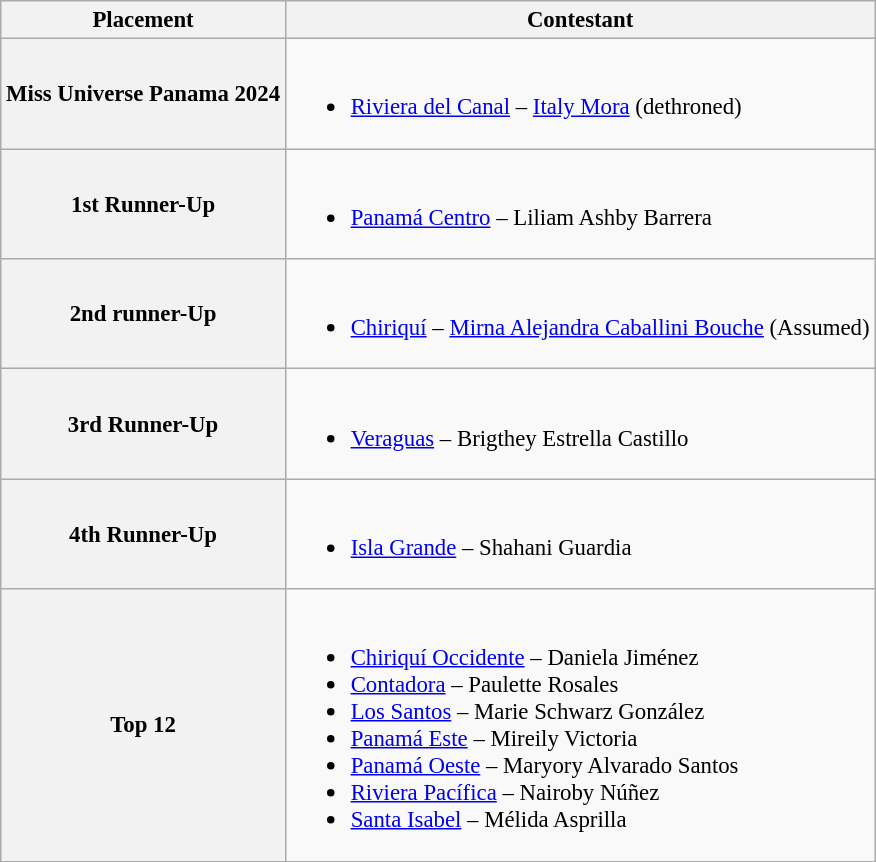<table class="wikitable sortable" style="font-size: 95%;">
<tr>
<th>Placement</th>
<th>Contestant</th>
</tr>
<tr>
<th>Miss Universe Panama 2024</th>
<td><br><ul><li><a href='#'>Riviera del Canal</a> – <a href='#'>Italy Mora</a> (dethroned)</li></ul></td>
</tr>
<tr>
<th>1st Runner-Up</th>
<td><br><ul><li><a href='#'>Panamá Centro</a> – Liliam Ashby Barrera</li></ul></td>
</tr>
<tr>
<th>2nd runner-Up</th>
<td><br><ul><li><a href='#'>Chiriquí</a> – <a href='#'>Mirna Alejandra Caballini Bouche</a> (Assumed)</li></ul></td>
</tr>
<tr>
<th>3rd Runner-Up</th>
<td><br><ul><li><a href='#'>Veraguas</a> – Brigthey Estrella Castillo</li></ul></td>
</tr>
<tr>
<th>4th Runner-Up</th>
<td><br><ul><li><a href='#'>Isla Grande</a> – Shahani Guardia</li></ul></td>
</tr>
<tr>
<th>Top 12</th>
<td><br><ul><li><a href='#'>Chiriquí Occidente</a> – Daniela Jiménez</li><li><a href='#'>Contadora</a> – Paulette Rosales</li><li><a href='#'>Los Santos</a> – Marie Schwarz González</li><li><a href='#'>Panamá Este</a> – Mireily Victoria</li><li><a href='#'>Panamá Oeste</a> – Maryory Alvarado Santos</li><li><a href='#'>Riviera Pacífica</a> – Nairoby Núñez</li><li><a href='#'>Santa Isabel</a> – Mélida Asprilla</li></ul></td>
</tr>
</table>
